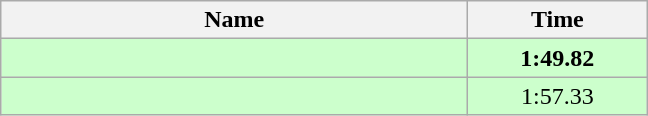<table class="wikitable" style="text-align:center;">
<tr>
<th style="width:19em">Name</th>
<th style="width:7em">Time</th>
</tr>
<tr bgcolor=ccffcc>
<td align=left><strong></strong></td>
<td><strong>1:49.82</strong></td>
</tr>
<tr bgcolor=ccffcc>
<td align=left></td>
<td>1:57.33</td>
</tr>
</table>
